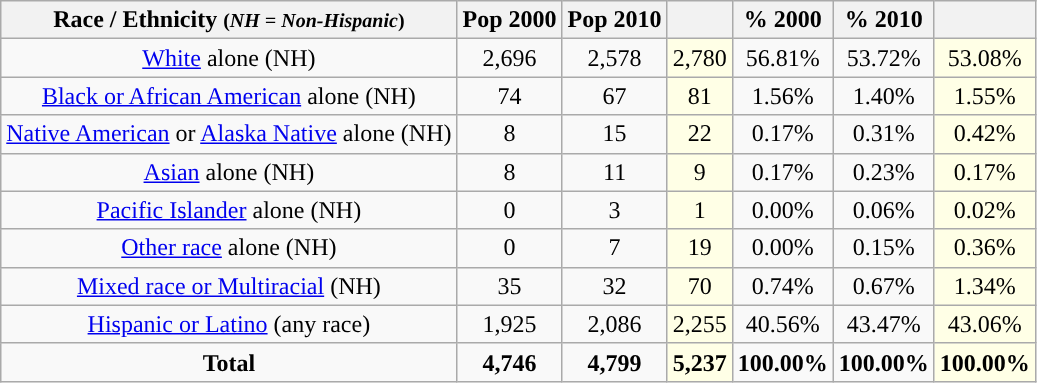<table class="wikitable" style="text-align:center;">
<tr>
<th>Race / Ethnicity <small>(<em>NH = Non-Hispanic</em>)</small></th>
<th>Pop 2000</th>
<th>Pop 2010</th>
<th></th>
<th>% 2000</th>
<th>% 2010</th>
<th></th>
</tr>
<tr>
<td><a href='#'>White</a> alone (NH)</td>
<td>2,696</td>
<td>2,578</td>
<td style='background: #ffffe6;'>2,780</td>
<td>56.81%</td>
<td>53.72%</td>
<td style='background: #ffffe6;'>53.08%</td>
</tr>
<tr>
<td><a href='#'>Black or African American</a> alone (NH)</td>
<td>74</td>
<td>67</td>
<td style='background: #ffffe6;'>81</td>
<td>1.56%</td>
<td>1.40%</td>
<td style='background: #ffffe6;'>1.55%</td>
</tr>
<tr>
<td><a href='#'>Native American</a> or <a href='#'>Alaska Native</a> alone (NH)</td>
<td>8</td>
<td>15</td>
<td style='background: #ffffe6;'>22</td>
<td>0.17%</td>
<td>0.31%</td>
<td style='background: #ffffe6;'>0.42%</td>
</tr>
<tr>
<td><a href='#'>Asian</a> alone (NH)</td>
<td>8</td>
<td>11</td>
<td style='background: #ffffe6;'>9</td>
<td>0.17%</td>
<td>0.23%</td>
<td style='background: #ffffe6;'>0.17%</td>
</tr>
<tr>
<td><a href='#'>Pacific Islander</a> alone (NH)</td>
<td>0</td>
<td>3</td>
<td style='background: #ffffe6;'>1</td>
<td>0.00%</td>
<td>0.06%</td>
<td style='background: #ffffe6;'>0.02%</td>
</tr>
<tr>
<td><a href='#'>Other race</a> alone (NH)</td>
<td>0</td>
<td>7</td>
<td style='background: #ffffe6;'>19</td>
<td>0.00%</td>
<td>0.15%</td>
<td style='background: #ffffe6;'>0.36%</td>
</tr>
<tr>
<td><a href='#'>Mixed race or Multiracial</a> (NH)</td>
<td>35</td>
<td>32</td>
<td style='background: #ffffe6;'>70</td>
<td>0.74%</td>
<td>0.67%</td>
<td style='background: #ffffe6;'>1.34%</td>
</tr>
<tr>
<td><a href='#'>Hispanic or Latino</a> (any race)</td>
<td>1,925</td>
<td>2,086</td>
<td style='background: #ffffe6;'>2,255</td>
<td>40.56%</td>
<td>43.47%</td>
<td style='background: #ffffe6;'>43.06%</td>
</tr>
<tr>
<td><strong>Total</strong></td>
<td><strong>4,746</strong></td>
<td><strong>4,799</strong></td>
<td style='background: #ffffe6;'><strong>5,237</strong></td>
<td><strong>100.00%</strong></td>
<td><strong>100.00%</strong></td>
<td style='background: #ffffe6;'><strong>100.00%</strong></td>
</tr>
</table>
